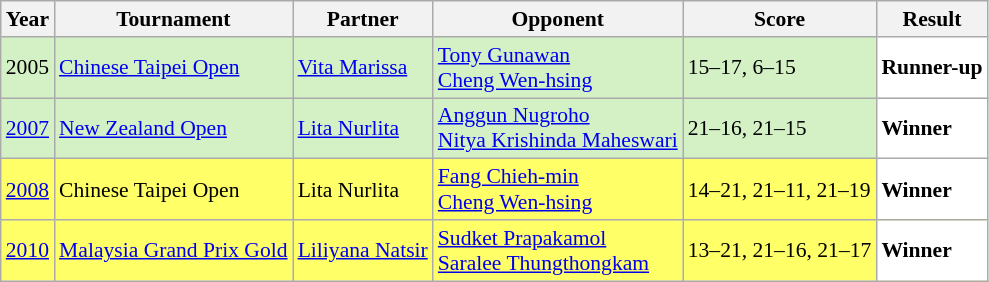<table class="sortable wikitable" style="font-size: 90%;">
<tr>
<th>Year</th>
<th>Tournament</th>
<th>Partner</th>
<th>Opponent</th>
<th>Score</th>
<th>Result</th>
</tr>
<tr style="background:#D4F1C5">
<td align="center">2005</td>
<td align="left"><a href='#'>Chinese Taipei Open</a></td>
<td align="left"> <a href='#'>Vita Marissa</a></td>
<td align="left"> <a href='#'>Tony Gunawan</a> <br>  <a href='#'>Cheng Wen-hsing</a></td>
<td align="left">15–17, 6–15</td>
<td style="text-align:left; background:white"> <strong>Runner-up</strong></td>
</tr>
<tr style="background:#D4F1C5">
<td align="center"><a href='#'>2007</a></td>
<td align="left"><a href='#'>New Zealand Open</a></td>
<td align="left"> <a href='#'>Lita Nurlita</a></td>
<td align="left"> <a href='#'>Anggun Nugroho</a> <br>  <a href='#'>Nitya Krishinda Maheswari</a></td>
<td align="left">21–16, 21–15</td>
<td style="text-align:left; background:white"> <strong>Winner</strong></td>
</tr>
<tr style="background:#FFFF67">
<td align="center"><a href='#'>2008</a></td>
<td align="left">Chinese Taipei Open</td>
<td align="left"> Lita Nurlita</td>
<td align="left"> <a href='#'>Fang Chieh-min</a> <br>  <a href='#'>Cheng Wen-hsing</a></td>
<td align="left">14–21, 21–11, 21–19</td>
<td style="text-align:left; background:white"> <strong>Winner</strong></td>
</tr>
<tr style="background:#FFFF67">
<td align="center"><a href='#'>2010</a></td>
<td align="left"><a href='#'>Malaysia Grand Prix Gold</a></td>
<td align="left"> <a href='#'>Liliyana Natsir</a></td>
<td align="left"> <a href='#'>Sudket Prapakamol</a> <br>  <a href='#'>Saralee Thungthongkam</a></td>
<td align="left">13–21, 21–16, 21–17</td>
<td style="text-align:left; background:white"> <strong>Winner</strong></td>
</tr>
</table>
